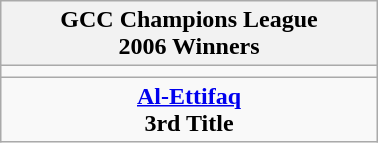<table class="wikitable" style="text-align: center; margin: 0 auto; width: 20%">
<tr>
<th>GCC Champions League <br>2006 Winners</th>
</tr>
<tr>
<td></td>
</tr>
<tr>
<td><strong><a href='#'>Al-Ettifaq</a></strong><br><strong>3rd Title</strong></td>
</tr>
</table>
